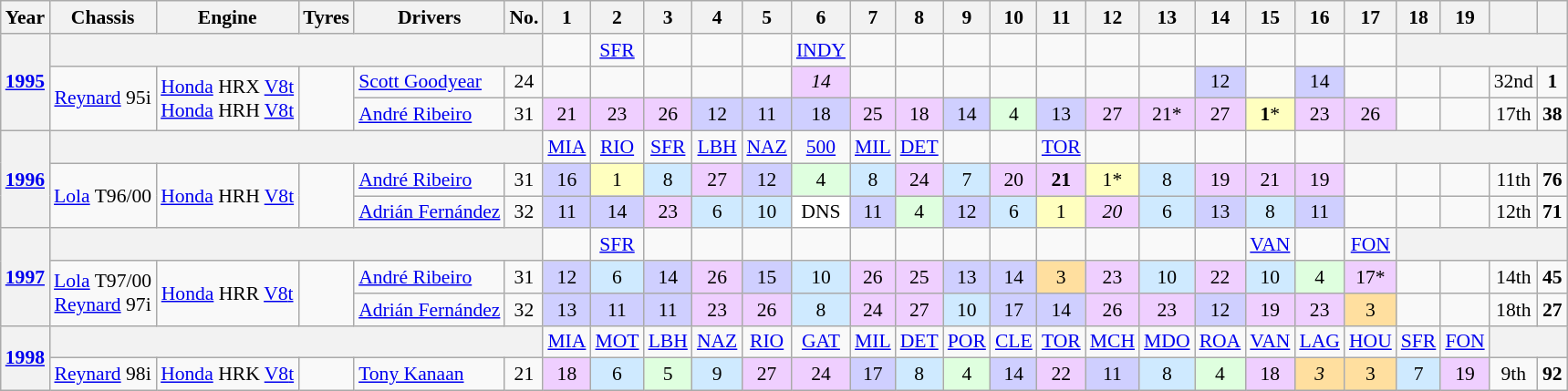<table class="wikitable" style="text-align:center; font-size:90%">
<tr>
<th>Year</th>
<th>Chassis</th>
<th>Engine</th>
<th>Tyres</th>
<th>Drivers</th>
<th>No.</th>
<th>1</th>
<th>2</th>
<th>3</th>
<th>4</th>
<th>5</th>
<th>6</th>
<th>7</th>
<th>8</th>
<th>9</th>
<th>10</th>
<th>11</th>
<th>12</th>
<th>13</th>
<th>14</th>
<th>15</th>
<th>16</th>
<th>17</th>
<th>18</th>
<th>19</th>
<th></th>
<th></th>
</tr>
<tr>
<th rowspan=3><a href='#'>1995</a></th>
<th colspan=5></th>
<td></td>
<td><a href='#'>SFR</a></td>
<td></td>
<td></td>
<td></td>
<td><a href='#'>INDY</a></td>
<td></td>
<td></td>
<td></td>
<td></td>
<td></td>
<td></td>
<td></td>
<td></td>
<td></td>
<td></td>
<td></td>
<th colspan=4></th>
</tr>
<tr>
<td rowspan=2><a href='#'>Reynard</a> 95i</td>
<td rowspan=2><a href='#'>Honda</a> HRX <a href='#'>V8</a><a href='#'>t</a><br><a href='#'>Honda</a> HRH <a href='#'>V8</a><a href='#'>t</a></td>
<td rowspan=2></td>
<td align="left"> <a href='#'>Scott Goodyear</a></td>
<td>24</td>
<td></td>
<td></td>
<td></td>
<td></td>
<td></td>
<td style="background:#EFCFFF;"><em>14</em></td>
<td></td>
<td></td>
<td></td>
<td></td>
<td></td>
<td></td>
<td></td>
<td style="background:#cfcfff;">12</td>
<td></td>
<td style="background:#cfcfff;">14</td>
<td></td>
<td></td>
<td></td>
<td>32nd</td>
<td><strong>1</strong></td>
</tr>
<tr>
<td align="left"> <a href='#'>André Ribeiro</a></td>
<td>31</td>
<td style="background:#EFCFFF;">21</td>
<td style="background:#EFCFFF;">23</td>
<td style="background:#EFCFFF;">26</td>
<td style="background:#cfcfff;">12</td>
<td style="background:#cfcfff;">11</td>
<td style="background:#cfcfff;">18</td>
<td style="background:#EFCFFF;">25</td>
<td style="background:#EFCFFF;">18</td>
<td style="background:#cfcfff;">14</td>
<td style="background:#dfffdf;">4</td>
<td style="background:#cfcfff;">13</td>
<td style="background:#EFCFFF;">27</td>
<td style="background:#EFCFFF;">21*</td>
<td style="background:#EFCFFF;">27</td>
<td style="background:#ffffbf;"><strong>1</strong>*</td>
<td style="background:#EFCFFF;">23</td>
<td style="background:#EFCFFF;">26</td>
<td></td>
<td></td>
<td>17th</td>
<td><strong>38</strong></td>
</tr>
<tr>
<th rowspan=3><a href='#'>1996</a></th>
<th colspan=5></th>
<td><a href='#'>MIA</a></td>
<td><a href='#'>RIO</a></td>
<td><a href='#'>SFR</a></td>
<td><a href='#'>LBH</a></td>
<td><a href='#'>NAZ</a></td>
<td><a href='#'>500</a></td>
<td><a href='#'>MIL</a></td>
<td><a href='#'>DET</a></td>
<td></td>
<td></td>
<td><a href='#'>TOR</a></td>
<td></td>
<td></td>
<td></td>
<td></td>
<td></td>
<th colspan=5></th>
</tr>
<tr>
<td rowspan=2><a href='#'>Lola</a> T96/00</td>
<td rowspan=2><a href='#'>Honda</a> HRH <a href='#'>V8</a><a href='#'>t</a></td>
<td rowspan=2></td>
<td align="left"> <a href='#'>André Ribeiro</a></td>
<td>31</td>
<td style="background:#cfcfff;">16</td>
<td style="background:#ffffbf;">1</td>
<td style="background:#CFEAFF;">8</td>
<td style="background:#efcfff;">27</td>
<td style="background:#cfcfff;">12</td>
<td style="background:#dfffdf;">4</td>
<td style="background:#CFEAFF;">8</td>
<td style="background:#efcfff;">24</td>
<td style="background:#CFEAFF;">7</td>
<td style="background:#efcfff;">20</td>
<td style="background:#efcfff;"><strong>21</strong></td>
<td style="background:#ffffbf;">1*</td>
<td style="background:#CFEAFF;">8</td>
<td style="background:#efcfff;">19</td>
<td style="background:#efcfff;">21</td>
<td style="background:#efcfff;">19</td>
<td></td>
<td></td>
<td></td>
<td>11th</td>
<td><strong>76</strong></td>
</tr>
<tr>
<td align="left"> <a href='#'>Adrián Fernández</a></td>
<td>32</td>
<td style="background:#cfcfff;">11</td>
<td style="background:#cfcfff;">14</td>
<td style="background:#efcfff;">23</td>
<td style="background:#CFEAFF;">6</td>
<td style="background:#CFEAFF;">10</td>
<td style="background:#ffffff;">DNS</td>
<td style="background:#cfcfff;">11</td>
<td style="background:#dfffdf;">4</td>
<td style="background:#cfcfff;">12</td>
<td style="background:#CFEAFF;">6</td>
<td style="background:#ffffbf;">1</td>
<td style="background:#efcfff;"><em>20</em></td>
<td style="background:#CFEAFF;">6</td>
<td style="background:#cfcfff;">13</td>
<td style="background:#CFEAFF;">8</td>
<td style="background:#cfcfff;">11</td>
<td></td>
<td></td>
<td></td>
<td>12th</td>
<td><strong>71</strong></td>
</tr>
<tr>
<th rowspan=3><a href='#'>1997</a></th>
<th colspan=5></th>
<td></td>
<td><a href='#'>SFR</a></td>
<td></td>
<td></td>
<td></td>
<td></td>
<td></td>
<td></td>
<td></td>
<td></td>
<td></td>
<td></td>
<td></td>
<td></td>
<td><a href='#'>VAN</a></td>
<td></td>
<td><a href='#'>FON</a></td>
<th colspan=4></th>
</tr>
<tr>
<td rowspan=2><a href='#'>Lola</a> T97/00<br><a href='#'>Reynard</a> 97i</td>
<td rowspan=2><a href='#'>Honda</a> HRR <a href='#'>V8</a><a href='#'>t</a></td>
<td rowspan=2></td>
<td align="left"> <a href='#'>André Ribeiro</a></td>
<td>31</td>
<td style="background:#CFCFFF;">12</td>
<td style="background:#CFEAFF;">6</td>
<td style="background:#CFCFFF;">14</td>
<td style="background:#EFCFFF;">26</td>
<td style="background:#CFCFFF;">15</td>
<td style="background:#CFEAFF;">10</td>
<td style="background:#EFCFFF;">26</td>
<td style="background:#EFCFFF;">25</td>
<td style="background:#CFCFFF;">13</td>
<td style="background:#CFCFFF;">14</td>
<td style="background:#FFDF9F;">3</td>
<td style="background:#EFCFFF;">23</td>
<td style="background:#CFEAFF;">10</td>
<td style="background:#EFCFFF;">22</td>
<td style="background:#CFEAFF;">10</td>
<td style="background:#dfffdf;">4</td>
<td style="background:#EFCFFF;">17*</td>
<td></td>
<td></td>
<td>14th</td>
<td><strong>45</strong></td>
</tr>
<tr>
<td align="left"> <a href='#'>Adrián Fernández</a></td>
<td>32</td>
<td style="background:#CFCFFF;">13</td>
<td style="background:#CFCFFF;">11</td>
<td style="background:#CFCFFF;">11</td>
<td style="background:#EFCFFF;">23</td>
<td style="background:#EFCFFF;">26</td>
<td style="background:#CFEAFF;">8</td>
<td style="background:#EFCFFF;">24</td>
<td style="background:#EFCFFF;">27</td>
<td style="background:#CFEAFF;">10</td>
<td style="background:#CFCFFF;">17</td>
<td style="background:#CFCFFF;">14</td>
<td style="background:#EFCFFF;">26</td>
<td style="background:#EFCFFF;">23</td>
<td style="background:#CFCFFF;">12</td>
<td style="background:#EFCFFF;">19</td>
<td style="background:#EFCFFF;">23</td>
<td style="background:#FFDF9F;">3</td>
<td></td>
<td></td>
<td>18th</td>
<td><strong>27</strong></td>
</tr>
<tr>
<th rowspan=2><a href='#'>1998</a></th>
<th colspan=5></th>
<td><a href='#'>MIA</a></td>
<td><a href='#'>MOT</a></td>
<td><a href='#'>LBH</a></td>
<td><a href='#'>NAZ</a></td>
<td><a href='#'>RIO</a></td>
<td><a href='#'>GAT</a></td>
<td><a href='#'>MIL</a></td>
<td><a href='#'>DET</a></td>
<td><a href='#'>POR</a></td>
<td><a href='#'>CLE</a></td>
<td><a href='#'>TOR</a></td>
<td><a href='#'>MCH</a></td>
<td><a href='#'>MDO</a></td>
<td><a href='#'>ROA</a></td>
<td><a href='#'>VAN</a></td>
<td><a href='#'>LAG</a></td>
<td><a href='#'>HOU</a></td>
<td><a href='#'>SFR</a></td>
<td><a href='#'>FON</a></td>
<th colspan=2></th>
</tr>
<tr>
<td><a href='#'>Reynard</a> 98i</td>
<td><a href='#'>Honda</a> HRK <a href='#'>V8</a><a href='#'>t</a></td>
<td></td>
<td align="left"> <a href='#'>Tony Kanaan</a></td>
<td>21</td>
<td style="background:#EFCFFF;">18</td>
<td style="background:#CFEAFF;">6</td>
<td style="background:#dfffdf;">5</td>
<td style="background:#CFEAFF;">9</td>
<td style="background:#EFCFFF;">27</td>
<td style="background:#EFCFFF;">24</td>
<td style="background:#CFCFFF;">17</td>
<td style="background:#CFEAFF;">8</td>
<td style="background:#dfffdf;">4</td>
<td style="background:#CFCFFF;">14</td>
<td style="background:#EFCFFF;">22</td>
<td style="background:#CFCFFF;">11</td>
<td style="background:#CFEAFF;">8</td>
<td style="background:#dfffdf;">4</td>
<td style="background:#EFCFFF;">18</td>
<td style="background:#ffdf9f;"><em>3</em></td>
<td style="background:#ffdf9f;">3</td>
<td style="background:#CFEAFF;">7</td>
<td style="background:#EFCFFF;">19</td>
<td>9th</td>
<td><strong>92</strong></td>
</tr>
</table>
